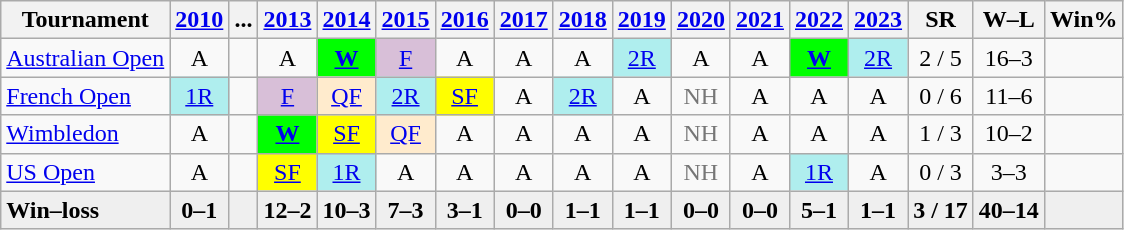<table class=wikitable style=text-align:center>
<tr>
<th>Tournament</th>
<th><a href='#'>2010</a></th>
<th>...</th>
<th><a href='#'>2013</a></th>
<th><a href='#'>2014</a></th>
<th><a href='#'>2015</a></th>
<th><a href='#'>2016</a></th>
<th><a href='#'>2017</a></th>
<th><a href='#'>2018</a></th>
<th><a href='#'>2019</a></th>
<th><a href='#'>2020</a></th>
<th><a href='#'>2021</a></th>
<th><a href='#'>2022</a></th>
<th><a href='#'>2023</a></th>
<th>SR</th>
<th>W–L</th>
<th>Win%</th>
</tr>
<tr>
<td style=text-align:left><a href='#'>Australian Open</a></td>
<td>A</td>
<td></td>
<td>A</td>
<td style=background:lime><strong><a href='#'>W</a></strong></td>
<td style=background:thistle><a href='#'>F</a></td>
<td>A</td>
<td>A</td>
<td>A</td>
<td bgcolor=afeeee><a href='#'>2R</a></td>
<td>A</td>
<td>A</td>
<td bgcolor=lime><strong><a href='#'>W</a></strong></td>
<td bgcolor=afeeee><a href='#'>2R</a></td>
<td>2 / 5</td>
<td>16–3</td>
<td></td>
</tr>
<tr>
<td style=text-align:left><a href='#'>French Open</a></td>
<td style=background:#afeeee><a href='#'>1R</a></td>
<td></td>
<td style=background:thistle><a href='#'>F</a></td>
<td style=background:#ffebcd><a href='#'>QF</a></td>
<td style=background:#afeeee><a href='#'>2R</a></td>
<td style=background:yellow><a href='#'>SF</a></td>
<td>A</td>
<td style=background:#afeeee><a href='#'>2R</a></td>
<td>A</td>
<td style=color:#767676>NH</td>
<td>A</td>
<td>A</td>
<td>A</td>
<td>0 / 6</td>
<td>11–6</td>
<td></td>
</tr>
<tr>
<td style=text-align:left><a href='#'>Wimbledon</a></td>
<td>A</td>
<td></td>
<td style=background:lime><strong><a href='#'>W</a></strong></td>
<td style=background:yellow><a href='#'>SF</a></td>
<td style=background:#ffebcd><a href='#'>QF</a></td>
<td>A</td>
<td>A</td>
<td>A</td>
<td>A</td>
<td style=color:#767676>NH</td>
<td>A</td>
<td>A</td>
<td>A</td>
<td>1 / 3</td>
<td>10–2</td>
<td></td>
</tr>
<tr>
<td style=text-align:left><a href='#'>US Open</a></td>
<td>A</td>
<td></td>
<td style=background:yellow><a href='#'>SF</a></td>
<td style=background:#afeeee><a href='#'>1R</a></td>
<td>A</td>
<td>A</td>
<td>A</td>
<td>A</td>
<td>A</td>
<td style=color:#767676>NH</td>
<td>A</td>
<td bgcolor=afeeee><a href='#'>1R</a></td>
<td>A</td>
<td>0 / 3</td>
<td>3–3</td>
<td></td>
</tr>
<tr style=background:#efefef;font-weight:bold>
<td style=text-align:left>Win–loss</td>
<td>0–1</td>
<td></td>
<td>12–2</td>
<td>10–3</td>
<td>7–3</td>
<td>3–1</td>
<td>0–0</td>
<td>1–1</td>
<td>1–1</td>
<td>0–0</td>
<td>0–0</td>
<td>5–1</td>
<td>1–1</td>
<td>3 / 17</td>
<td>40–14</td>
<td></td>
</tr>
</table>
